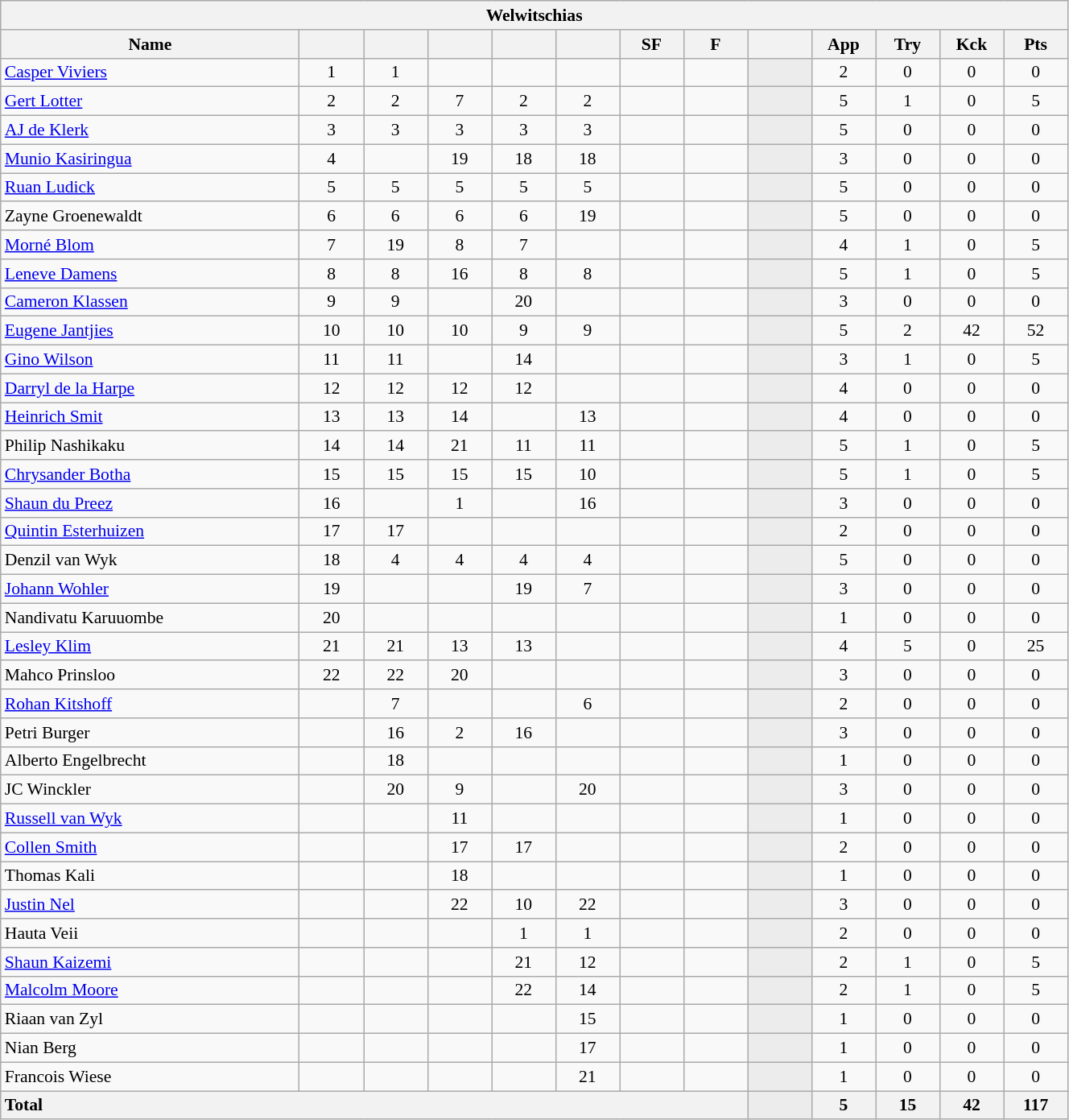<table class="wikitable collapsible collapsed sortable" style="text-align:center; font-size:90%; width:70%">
<tr>
<th colspan="100%">Welwitschias</th>
</tr>
<tr>
<th style="width:28%;">Name</th>
<th style="width:6%;"></th>
<th style="width:6%;"></th>
<th style="width:6%;"></th>
<th style="width:6%;"></th>
<th style="width:6%;"></th>
<th style="width:6%;">SF</th>
<th style="width:6%;">F</th>
<th style="width:6%;"></th>
<th style="width:6%;">App</th>
<th style="width:6%;">Try</th>
<th style="width:6%;">Kck</th>
<th style="width:6%;">Pts</th>
</tr>
<tr>
<td style="text-align:left;"><a href='#'>Casper Viviers</a></td>
<td>1</td>
<td>1</td>
<td></td>
<td></td>
<td></td>
<td></td>
<td></td>
<td style="background:#ECECEC;"></td>
<td>2</td>
<td>0</td>
<td>0</td>
<td>0</td>
</tr>
<tr>
<td style="text-align:left;"><a href='#'>Gert Lotter</a></td>
<td>2</td>
<td>2</td>
<td>7</td>
<td>2</td>
<td>2</td>
<td></td>
<td></td>
<td style="background:#ECECEC;"></td>
<td>5</td>
<td>1</td>
<td>0</td>
<td>5</td>
</tr>
<tr>
<td style="text-align:left;"><a href='#'>AJ de Klerk</a></td>
<td>3</td>
<td>3</td>
<td>3</td>
<td>3</td>
<td>3</td>
<td></td>
<td></td>
<td style="background:#ECECEC;"></td>
<td>5</td>
<td>0</td>
<td>0</td>
<td>0</td>
</tr>
<tr>
<td style="text-align:left;"><a href='#'>Munio Kasiringua</a></td>
<td>4</td>
<td></td>
<td>19</td>
<td>18 </td>
<td>18 </td>
<td></td>
<td></td>
<td style="background:#ECECEC;"></td>
<td>3</td>
<td>0</td>
<td>0</td>
<td>0</td>
</tr>
<tr>
<td style="text-align:left;"><a href='#'>Ruan Ludick</a></td>
<td>5</td>
<td>5</td>
<td>5</td>
<td>5</td>
<td>5</td>
<td></td>
<td></td>
<td style="background:#ECECEC;"></td>
<td>5</td>
<td>0</td>
<td>0</td>
<td>0</td>
</tr>
<tr>
<td style="text-align:left;">Zayne Groenewaldt</td>
<td>6</td>
<td>6</td>
<td>6</td>
<td>6</td>
<td>19 </td>
<td></td>
<td></td>
<td style="background:#ECECEC;"></td>
<td>5</td>
<td>0</td>
<td>0</td>
<td>0</td>
</tr>
<tr>
<td style="text-align:left;"><a href='#'>Morné Blom</a></td>
<td>7</td>
<td>19 </td>
<td>8</td>
<td>7</td>
<td></td>
<td></td>
<td></td>
<td style="background:#ECECEC;"></td>
<td>4</td>
<td>1</td>
<td>0</td>
<td>5</td>
</tr>
<tr>
<td style="text-align:left;"><a href='#'>Leneve Damens</a></td>
<td>8</td>
<td>8</td>
<td>16 </td>
<td>8</td>
<td>8</td>
<td></td>
<td></td>
<td style="background:#ECECEC;"></td>
<td>5</td>
<td>1</td>
<td>0</td>
<td>5</td>
</tr>
<tr>
<td style="text-align:left;"><a href='#'>Cameron Klassen</a></td>
<td>9</td>
<td>9</td>
<td></td>
<td>20 </td>
<td></td>
<td></td>
<td></td>
<td style="background:#ECECEC;"></td>
<td>3</td>
<td>0</td>
<td>0</td>
<td>0</td>
</tr>
<tr>
<td style="text-align:left;"><a href='#'>Eugene Jantjies</a></td>
<td>10</td>
<td>10</td>
<td>10</td>
<td>9</td>
<td>9</td>
<td></td>
<td></td>
<td style="background:#ECECEC;"></td>
<td>5</td>
<td>2</td>
<td>42</td>
<td>52</td>
</tr>
<tr>
<td style="text-align:left;"><a href='#'>Gino Wilson</a></td>
<td>11</td>
<td>11</td>
<td></td>
<td>14</td>
<td></td>
<td></td>
<td></td>
<td style="background:#ECECEC;"></td>
<td>3</td>
<td>1</td>
<td>0</td>
<td>5</td>
</tr>
<tr>
<td style="text-align:left;"><a href='#'>Darryl de la Harpe</a></td>
<td>12</td>
<td>12</td>
<td>12</td>
<td>12</td>
<td></td>
<td></td>
<td></td>
<td style="background:#ECECEC;"></td>
<td>4</td>
<td>0</td>
<td>0</td>
<td>0</td>
</tr>
<tr>
<td style="text-align:left;"><a href='#'>Heinrich Smit</a></td>
<td>13</td>
<td>13</td>
<td>14</td>
<td></td>
<td>13</td>
<td></td>
<td></td>
<td style="background:#ECECEC;"></td>
<td>4</td>
<td>0</td>
<td>0</td>
<td>0</td>
</tr>
<tr>
<td style="text-align:left;">Philip Nashikaku</td>
<td>14</td>
<td>14</td>
<td>21 </td>
<td>11</td>
<td>11</td>
<td></td>
<td></td>
<td style="background:#ECECEC;"></td>
<td>5</td>
<td>1</td>
<td>0</td>
<td>5</td>
</tr>
<tr>
<td style="text-align:left;"><a href='#'>Chrysander Botha</a></td>
<td>15</td>
<td>15</td>
<td>15</td>
<td>15</td>
<td>10</td>
<td></td>
<td></td>
<td style="background:#ECECEC;"></td>
<td>5</td>
<td>1</td>
<td>0</td>
<td>5</td>
</tr>
<tr>
<td style="text-align:left;"><a href='#'>Shaun du Preez</a></td>
<td>16 </td>
<td></td>
<td>1</td>
<td></td>
<td>16 </td>
<td></td>
<td></td>
<td style="background:#ECECEC;"></td>
<td>3</td>
<td>0</td>
<td>0</td>
<td>0</td>
</tr>
<tr>
<td style="text-align:left;"><a href='#'>Quintin Esterhuizen</a></td>
<td>17 </td>
<td>17 </td>
<td></td>
<td></td>
<td></td>
<td></td>
<td></td>
<td style="background:#ECECEC;"></td>
<td>2</td>
<td>0</td>
<td>0</td>
<td>0</td>
</tr>
<tr>
<td style="text-align:left;">Denzil van Wyk</td>
<td>18 </td>
<td>4</td>
<td>4</td>
<td>4</td>
<td>4</td>
<td></td>
<td></td>
<td style="background:#ECECEC;"></td>
<td>5</td>
<td>0</td>
<td>0</td>
<td>0</td>
</tr>
<tr>
<td style="text-align:left;"><a href='#'>Johann Wohler</a></td>
<td>19 </td>
<td></td>
<td></td>
<td>19 </td>
<td>7</td>
<td></td>
<td></td>
<td style="background:#ECECEC;"></td>
<td>3</td>
<td>0</td>
<td>0</td>
<td>0</td>
</tr>
<tr>
<td style="text-align:left;">Nandivatu Karuuombe</td>
<td>20 </td>
<td></td>
<td></td>
<td></td>
<td></td>
<td></td>
<td></td>
<td style="background:#ECECEC;"></td>
<td>1</td>
<td>0</td>
<td>0</td>
<td>0</td>
</tr>
<tr>
<td style="text-align:left;"><a href='#'>Lesley Klim</a></td>
<td>21 </td>
<td>21 </td>
<td>13</td>
<td>13</td>
<td></td>
<td></td>
<td></td>
<td style="background:#ECECEC;"></td>
<td>4</td>
<td>5</td>
<td>0</td>
<td>25</td>
</tr>
<tr>
<td style="text-align:left;">Mahco Prinsloo</td>
<td>22 </td>
<td>22 </td>
<td>20 </td>
<td></td>
<td></td>
<td></td>
<td></td>
<td style="background:#ECECEC;"></td>
<td>3</td>
<td>0</td>
<td>0</td>
<td>0</td>
</tr>
<tr>
<td style="text-align:left;"><a href='#'>Rohan Kitshoff</a></td>
<td></td>
<td>7</td>
<td></td>
<td></td>
<td>6</td>
<td></td>
<td></td>
<td style="background:#ECECEC;"></td>
<td>2</td>
<td>0</td>
<td>0</td>
<td>0</td>
</tr>
<tr>
<td style="text-align:left;">Petri Burger</td>
<td></td>
<td>16 </td>
<td>2</td>
<td>16 </td>
<td></td>
<td></td>
<td></td>
<td style="background:#ECECEC;"></td>
<td>3</td>
<td>0</td>
<td>0</td>
<td>0</td>
</tr>
<tr>
<td style="text-align:left;">Alberto Engelbrecht</td>
<td></td>
<td>18 </td>
<td></td>
<td></td>
<td></td>
<td></td>
<td></td>
<td style="background:#ECECEC;"></td>
<td>1</td>
<td>0</td>
<td>0</td>
<td>0</td>
</tr>
<tr>
<td style="text-align:left;">JC Winckler</td>
<td></td>
<td>20 </td>
<td>9</td>
<td></td>
<td>20 </td>
<td></td>
<td></td>
<td style="background:#ECECEC;"></td>
<td>3</td>
<td>0</td>
<td>0</td>
<td>0</td>
</tr>
<tr>
<td style="text-align:left;"><a href='#'>Russell van Wyk</a></td>
<td></td>
<td></td>
<td>11</td>
<td></td>
<td></td>
<td></td>
<td></td>
<td style="background:#ECECEC;"></td>
<td>1</td>
<td>0</td>
<td>0</td>
<td>0</td>
</tr>
<tr>
<td style="text-align:left;"><a href='#'>Collen Smith</a></td>
<td></td>
<td></td>
<td>17 </td>
<td>17 </td>
<td></td>
<td></td>
<td></td>
<td style="background:#ECECEC;"></td>
<td>2</td>
<td>0</td>
<td>0</td>
<td>0</td>
</tr>
<tr>
<td style="text-align:left;">Thomas Kali</td>
<td></td>
<td></td>
<td>18 </td>
<td></td>
<td></td>
<td></td>
<td></td>
<td style="background:#ECECEC;"></td>
<td>1</td>
<td>0</td>
<td>0</td>
<td>0</td>
</tr>
<tr>
<td style="text-align:left;"><a href='#'>Justin Nel</a></td>
<td></td>
<td></td>
<td>22 </td>
<td>10</td>
<td>22 </td>
<td></td>
<td></td>
<td style="background:#ECECEC;"></td>
<td>3</td>
<td>0</td>
<td>0</td>
<td>0</td>
</tr>
<tr>
<td style="text-align:left;">Hauta Veii</td>
<td></td>
<td></td>
<td></td>
<td>1</td>
<td>1</td>
<td></td>
<td></td>
<td style="background:#ECECEC;"></td>
<td>2</td>
<td>0</td>
<td>0</td>
<td>0</td>
</tr>
<tr>
<td style="text-align:left;"><a href='#'>Shaun Kaizemi</a></td>
<td></td>
<td></td>
<td></td>
<td>21 </td>
<td>12</td>
<td></td>
<td></td>
<td style="background:#ECECEC;"></td>
<td>2</td>
<td>1</td>
<td>0</td>
<td>5</td>
</tr>
<tr>
<td style="text-align:left;"><a href='#'>Malcolm Moore</a></td>
<td></td>
<td></td>
<td></td>
<td>22 </td>
<td>14</td>
<td></td>
<td></td>
<td style="background:#ECECEC;"></td>
<td>2</td>
<td>1</td>
<td>0</td>
<td>5</td>
</tr>
<tr>
<td style="text-align:left;">Riaan van Zyl</td>
<td></td>
<td></td>
<td></td>
<td></td>
<td>15</td>
<td></td>
<td></td>
<td style="background:#ECECEC;"></td>
<td>1</td>
<td>0</td>
<td>0</td>
<td>0</td>
</tr>
<tr>
<td style="text-align:left;">Nian Berg</td>
<td></td>
<td></td>
<td></td>
<td></td>
<td>17 </td>
<td></td>
<td></td>
<td style="background:#ECECEC;"></td>
<td>1</td>
<td>0</td>
<td>0</td>
<td>0</td>
</tr>
<tr>
<td style="text-align:left;">Francois Wiese</td>
<td></td>
<td></td>
<td></td>
<td></td>
<td>21 </td>
<td></td>
<td></td>
<td style="background:#ECECEC;"></td>
<td>1</td>
<td>0</td>
<td>0</td>
<td>0</td>
</tr>
<tr>
<th colspan="8" style="text-align:left;">Total</th>
<th style="background:#ECECEC;"></th>
<th>5</th>
<th>15</th>
<th>42</th>
<th>117</th>
</tr>
</table>
